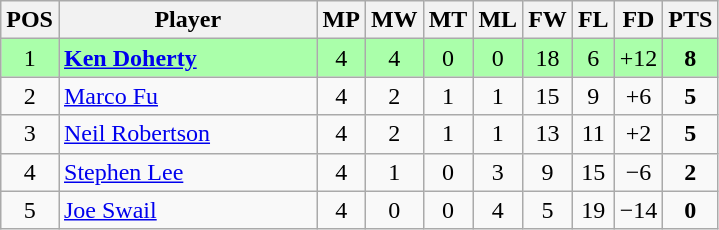<table class="wikitable" style="text-align: center;">
<tr>
<th witdh=20>POS</th>
<th width=165>Player</th>
<th width=20>MP</th>
<th width=20>MW</th>
<th width=20>MT</th>
<th width=20>ML</th>
<th width=20>FW</th>
<th width=20>FL</th>
<th width=20>FD</th>
<th width=20>PTS</th>
</tr>
<tr style="background:#aaffaa;">
<td>1</td>
<td style="text-align:left;"> <strong><a href='#'>Ken Doherty</a></strong></td>
<td>4</td>
<td>4</td>
<td>0</td>
<td>0</td>
<td>18</td>
<td>6</td>
<td>+12</td>
<td><strong>8</strong></td>
</tr>
<tr>
<td>2</td>
<td style="text-align:left;"> <a href='#'>Marco Fu</a></td>
<td>4</td>
<td>2</td>
<td>1</td>
<td>1</td>
<td>15</td>
<td>9</td>
<td>+6</td>
<td><strong>5</strong></td>
</tr>
<tr>
<td>3</td>
<td style="text-align:left;"> <a href='#'>Neil Robertson</a></td>
<td>4</td>
<td>2</td>
<td>1</td>
<td>1</td>
<td>13</td>
<td>11</td>
<td>+2</td>
<td><strong>5</strong></td>
</tr>
<tr>
<td>4</td>
<td style="text-align:left;"> <a href='#'>Stephen Lee</a></td>
<td>4</td>
<td>1</td>
<td>0</td>
<td>3</td>
<td>9</td>
<td>15</td>
<td>−6</td>
<td><strong>2</strong></td>
</tr>
<tr>
<td>5</td>
<td style="text-align:left;"> <a href='#'>Joe Swail</a></td>
<td>4</td>
<td>0</td>
<td>0</td>
<td>4</td>
<td>5</td>
<td>19</td>
<td>−14</td>
<td><strong>0</strong></td>
</tr>
</table>
